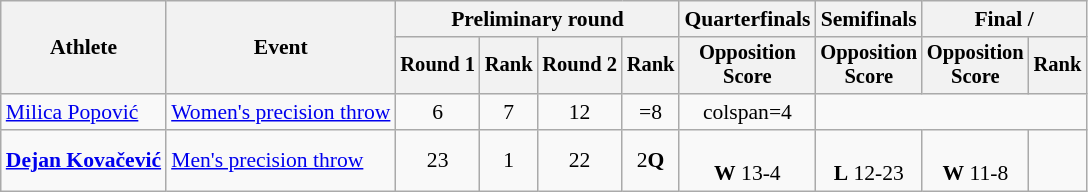<table class="wikitable" style="font-size:90%">
<tr>
<th rowspan="2">Athlete</th>
<th rowspan="2">Event</th>
<th colspan="4">Preliminary round</th>
<th>Quarterfinals</th>
<th>Semifinals</th>
<th colspan="2">Final / </th>
</tr>
<tr style="font-size:95%">
<th>Round 1</th>
<th>Rank</th>
<th>Round 2</th>
<th>Rank</th>
<th>Opposition<br>Score</th>
<th>Opposition<br>Score</th>
<th>Opposition<br>Score</th>
<th>Rank</th>
</tr>
<tr align=center>
<td align=left><a href='#'>Milica Popović</a></td>
<td align=left><a href='#'>Women's precision throw</a></td>
<td>6</td>
<td>7</td>
<td>12</td>
<td>=8</td>
<td>colspan=4 </td>
</tr>
<tr align=center>
<td align=left><strong><a href='#'>Dejan Kovačević</a></strong></td>
<td align=left><a href='#'>Men's precision throw</a></td>
<td>23</td>
<td>1</td>
<td>22</td>
<td>2<strong>Q</strong></td>
<td><br><strong>W</strong> 13-4</td>
<td><br><strong>L</strong> 12-23</td>
<td><br><strong>W</strong> 11-8</td>
<td></td>
</tr>
</table>
